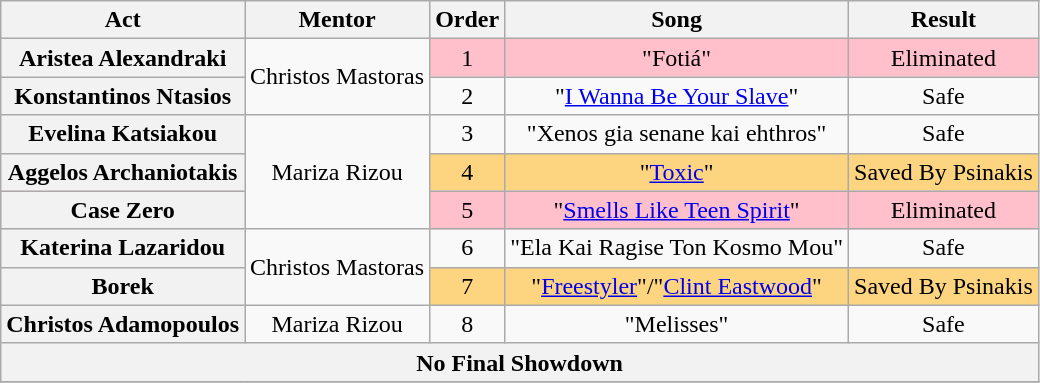<table class="wikitable plainrowheaders" style="text-align:center;">
<tr>
<th scope="col">Act</th>
<th scope="col">Mentor</th>
<th scope="col">Order</th>
<th scope="col">Song</th>
<th scope="col">Result</th>
</tr>
<tr>
<th scope="row">Aristea Alexandraki</th>
<td rowspan="2">Christos Mastoras</td>
<td style="background:pink">1</td>
<td style="background:pink">"Fotiá"</td>
<td style="background:pink">Eliminated</td>
</tr>
<tr>
<th scope="row">Konstantinos Ntasios</th>
<td>2</td>
<td>"<a href='#'>I Wanna Be Your Slave</a>"</td>
<td>Safe</td>
</tr>
<tr>
<th scope="row">Evelina Katsiakou</th>
<td rowspan="3">Mariza Rizou</td>
<td>3</td>
<td>"Xenos gia senane kai ehthros"</td>
<td>Safe</td>
</tr>
<tr>
<th scope="row">Aggelos Archaniotakis</th>
<td style="background:#fdd581">4</td>
<td style="background:#fdd581">"<a href='#'>Toxic</a>"</td>
<td style="background:#fdd581">Saved By Psinakis</td>
</tr>
<tr style="background:pink"|>
<th scope="row">Case Zero</th>
<td>5</td>
<td>"<a href='#'>Smells Like Teen Spirit</a>"</td>
<td>Eliminated</td>
</tr>
<tr>
<th scope="row">Katerina Lazaridou</th>
<td rowspan="2">Christos Mastoras</td>
<td>6</td>
<td>"Ela Kai Ragise Ton Kosmo Mou"</td>
<td>Safe</td>
</tr>
<tr>
<th scope="row">Borek</th>
<td style="background:#fdd581">7</td>
<td style="background:#fdd581">"<a href='#'>Freestyler</a>"/"<a href='#'>Clint Eastwood</a>"</td>
<td style="background:#fdd581">Saved By Psinakis</td>
</tr>
<tr>
<th scope="row">Christos Adamopoulos</th>
<td>Mariza Rizou</td>
<td>8</td>
<td>"Melisses"</td>
<td>Safe</td>
</tr>
<tr>
<th colspan="5">No Final Showdown</th>
</tr>
<tr>
</tr>
</table>
